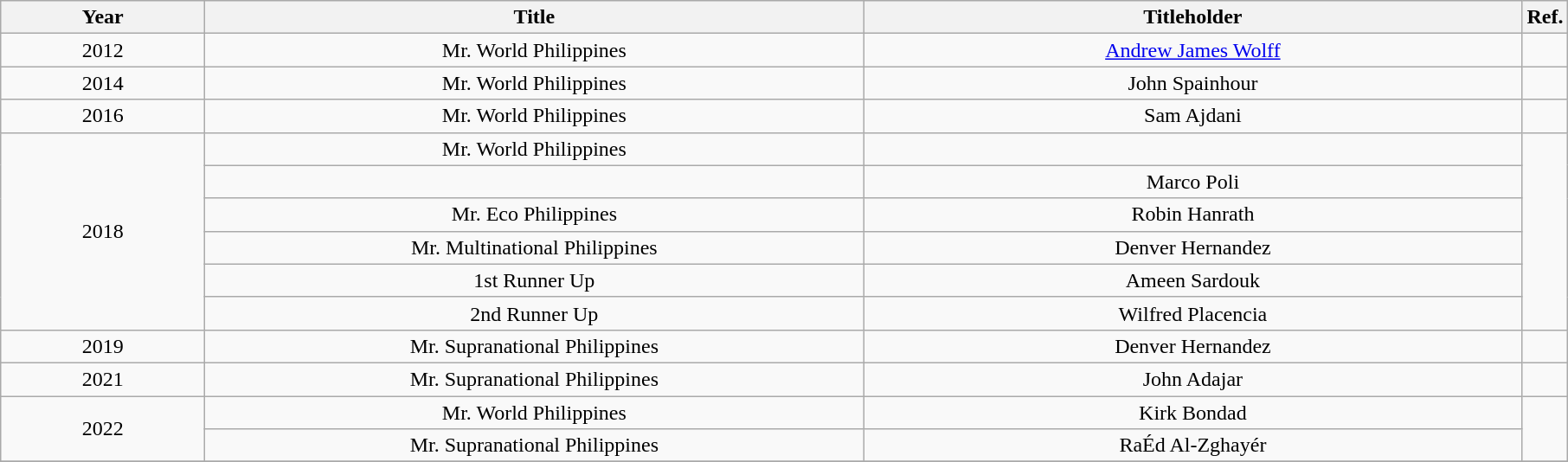<table class="wikitable" style="text-align:center">
<tr>
<th width="150">Year</th>
<th width="500">Title</th>
<th width="500">Titleholder</th>
<th width="20">Ref.</th>
</tr>
<tr>
<td>2012</td>
<td>Mr. World Philippines</td>
<td><a href='#'>Andrew James Wolff</a></td>
<td></td>
</tr>
<tr>
<td>2014</td>
<td>Mr. World Philippines</td>
<td>John Spainhour</td>
<td></td>
</tr>
<tr>
<td>2016</td>
<td>Mr. World Philippines</td>
<td>Sam Ajdani</td>
<td></td>
</tr>
<tr>
<td rowspan="6">2018</td>
<td>Mr. World Philippines</td>
<td></td>
<td rowspan="6"></td>
</tr>
<tr>
<td></td>
<td>Marco Poli</td>
</tr>
<tr>
<td>Mr. Eco Philippines</td>
<td>Robin Hanrath</td>
</tr>
<tr>
<td>Mr. Multinational Philippines</td>
<td>Denver Hernandez</td>
</tr>
<tr>
<td>1st Runner Up</td>
<td>Ameen Sardouk</td>
</tr>
<tr>
<td>2nd Runner Up</td>
<td>Wilfred Placencia</td>
</tr>
<tr>
<td>2019</td>
<td>Mr. Supranational Philippines</td>
<td>Denver Hernandez</td>
<td></td>
</tr>
<tr>
<td>2021</td>
<td>Mr. Supranational Philippines</td>
<td>John Adajar</td>
<td></td>
</tr>
<tr>
<td rowspan="2">2022</td>
<td>Mr. World Philippines</td>
<td>Kirk Bondad</td>
<td rowspan="2"></td>
</tr>
<tr>
<td>Mr. Supranational Philippines</td>
<td>RaÉd Al-Zghayér</td>
</tr>
<tr>
</tr>
</table>
